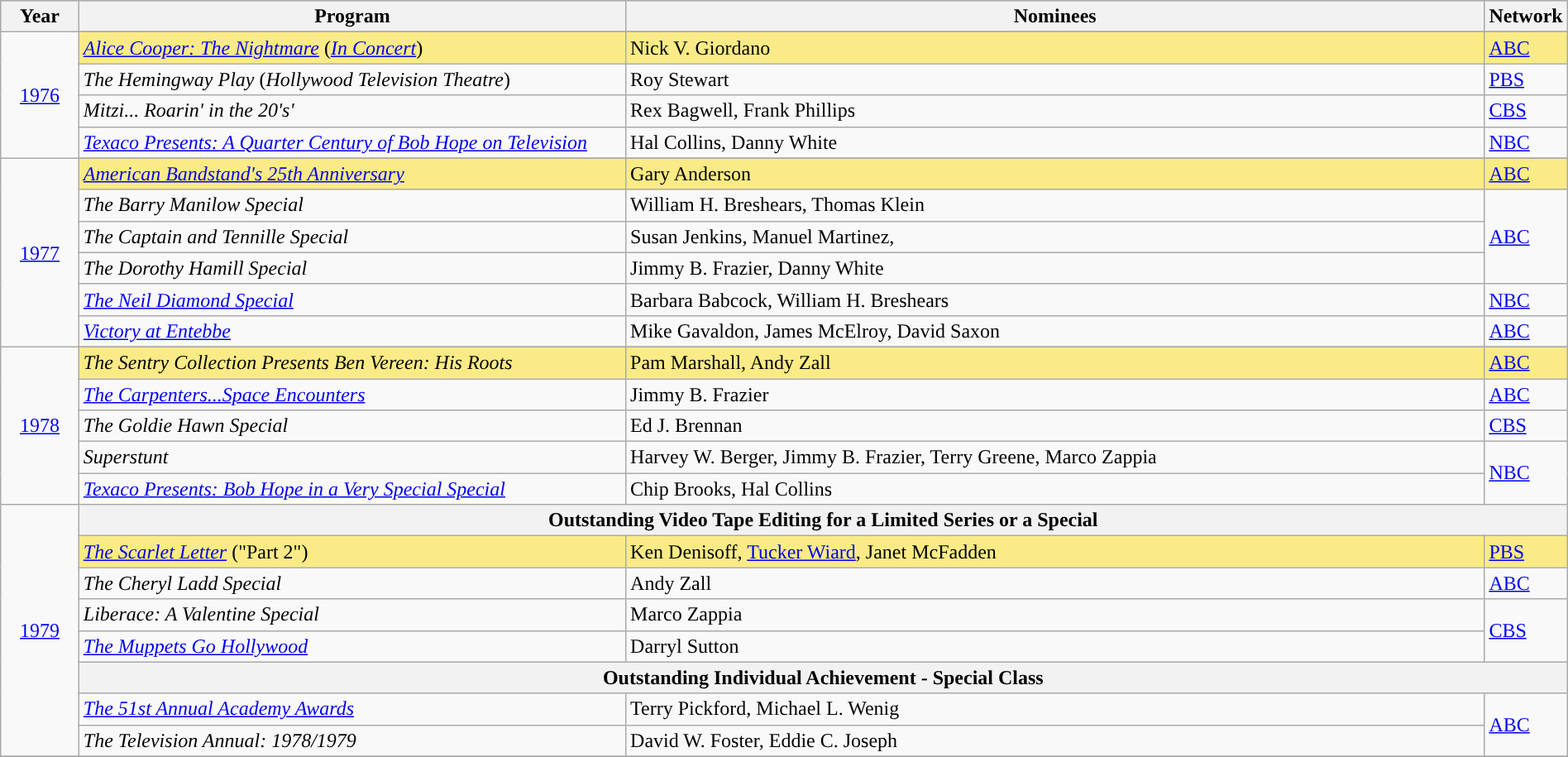<table class="wikitable" style="width:100%">
<tr style="background:#bebebe;">
<th style="width:5%;">Year</th>
<th style="width:35%;">Program</th>
<th style="width:55%;">Nominees</th>
<th style="width:5%;">Network</th>
</tr>
<tr>
<td rowspan=5 style="text-align:center;"><a href='#'>1976</a><br></td>
</tr>
<tr style="background:#FAEB86;">
<td><em><a href='#'>Alice Cooper: The Nightmare</a></em> (<em><a href='#'>In Concert</a></em>)</td>
<td>Nick V. Giordano</td>
<td><a href='#'>ABC</a></td>
</tr>
<tr>
<td><em>The Hemingway Play</em> (<em>Hollywood Television Theatre</em>)</td>
<td>Roy Stewart</td>
<td><a href='#'>PBS</a></td>
</tr>
<tr>
<td><em>Mitzi... Roarin' in the 20's' </em></td>
<td>Rex Bagwell, Frank Phillips</td>
<td><a href='#'>CBS</a></td>
</tr>
<tr>
<td><em><a href='#'>Texaco Presents: A Quarter Century of Bob Hope on Television</a></em></td>
<td>Hal Collins, Danny White</td>
<td><a href='#'>NBC</a></td>
</tr>
<tr>
<td rowspan=7 style="text-align:center;"><a href='#'>1977</a><br></td>
</tr>
<tr style="background:#FAEB86;">
<td><em><a href='#'>American Bandstand's 25th Anniversary</a></em></td>
<td>Gary Anderson</td>
<td><a href='#'>ABC</a></td>
</tr>
<tr>
<td><em>The Barry Manilow Special</em></td>
<td>William H. Breshears, Thomas Klein</td>
<td rowspan=3><a href='#'>ABC</a></td>
</tr>
<tr>
<td><em>The Captain and Tennille Special</em></td>
<td>Susan Jenkins, Manuel Martinez,</td>
</tr>
<tr>
<td><em>The Dorothy Hamill Special</em></td>
<td>Jimmy B. Frazier, Danny White</td>
</tr>
<tr>
<td><em><a href='#'>The Neil Diamond Special</a></em></td>
<td>Barbara Babcock, William H. Breshears</td>
<td><a href='#'>NBC</a></td>
</tr>
<tr>
<td><em><a href='#'>Victory at Entebbe</a></em></td>
<td>Mike Gavaldon, James McElroy, David Saxon</td>
<td><a href='#'>ABC</a></td>
</tr>
<tr>
<td rowspan=6 style="text-align:center;"><a href='#'>1978</a><br></td>
</tr>
<tr style="background:#FAEB86;">
<td><em>The Sentry Collection Presents Ben Vereen: His Roots</em></td>
<td>Pam Marshall, Andy Zall</td>
<td><a href='#'>ABC</a></td>
</tr>
<tr>
<td><em><a href='#'>The Carpenters...Space Encounters</a></em></td>
<td>Jimmy B. Frazier</td>
<td><a href='#'>ABC</a></td>
</tr>
<tr>
<td><em>The Goldie Hawn Special</em></td>
<td>Ed J. Brennan</td>
<td><a href='#'>CBS</a></td>
</tr>
<tr>
<td><em>Superstunt</em></td>
<td>Harvey W. Berger, Jimmy B. Frazier, Terry Greene, Marco Zappia</td>
<td rowspan=2><a href='#'>NBC</a></td>
</tr>
<tr>
<td><em><a href='#'>Texaco Presents: Bob Hope in a Very Special Special</a></em></td>
<td>Chip Brooks, Hal Collins</td>
</tr>
<tr>
<td rowspan=8 style="text-align:center;"><a href='#'>1979</a></td>
<th colspan="4">Outstanding Video Tape Editing for a Limited Series or a Special</th>
</tr>
<tr style="background:#FAEB86;">
<td><em><a href='#'>The Scarlet Letter</a></em> ("Part 2")</td>
<td>Ken Denisoff, <a href='#'>Tucker Wiard</a>, Janet McFadden</td>
<td><a href='#'>PBS</a></td>
</tr>
<tr>
<td><em>The Cheryl Ladd Special</em></td>
<td>Andy Zall</td>
<td><a href='#'>ABC</a></td>
</tr>
<tr>
<td><em>Liberace: A Valentine Special</em></td>
<td>Marco Zappia</td>
<td rowspan=2><a href='#'>CBS</a></td>
</tr>
<tr>
<td><em><a href='#'>The Muppets Go Hollywood</a></em></td>
<td>Darryl Sutton</td>
</tr>
<tr>
<th colspan="4">Outstanding Individual Achievement - Special Class</th>
</tr>
<tr>
<td><em><a href='#'>The 51st Annual Academy Awards</a></em></td>
<td>Terry Pickford, Michael L. Wenig</td>
<td rowspan=2><a href='#'>ABC</a></td>
</tr>
<tr>
<td><em>The Television Annual: 1978/1979</em></td>
<td>David W. Foster, Eddie C. Joseph</td>
</tr>
<tr>
</tr>
</table>
